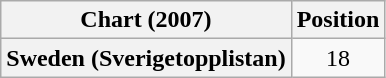<table class="wikitable plainrowheaders" style="text-align:center">
<tr>
<th scope="col">Chart (2007)</th>
<th scope="col">Position</th>
</tr>
<tr>
<th scope="row">Sweden (Sverigetopplistan)</th>
<td>18</td>
</tr>
</table>
